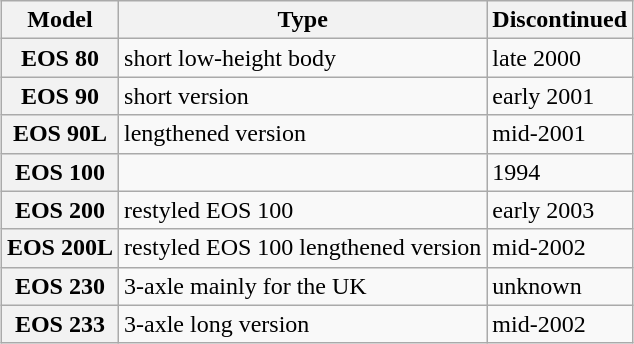<table class="wikitable" style="margin:1em auto;">
<tr>
<th>Model</th>
<th>Type</th>
<th>Discontinued</th>
</tr>
<tr>
<th>EOS 80</th>
<td>short low-height body</td>
<td>late 2000</td>
</tr>
<tr>
<th>EOS 90</th>
<td>short version</td>
<td>early 2001</td>
</tr>
<tr>
<th>EOS 90L</th>
<td> lengthened version</td>
<td>mid-2001</td>
</tr>
<tr>
<th>EOS 100</th>
<td></td>
<td>1994</td>
</tr>
<tr>
<th>EOS 200</th>
<td>restyled EOS 100</td>
<td>early 2003</td>
</tr>
<tr>
<th>EOS 200L</th>
<td>restyled EOS 100  lengthened version</td>
<td>mid-2002</td>
</tr>
<tr>
<th>EOS 230</th>
<td>3-axle  mainly for the UK</td>
<td>unknown</td>
</tr>
<tr>
<th>EOS 233</th>
<td>3-axle  long version</td>
<td>mid-2002</td>
</tr>
</table>
